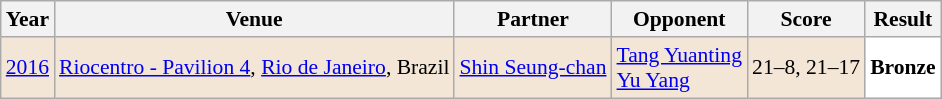<table class="sortable wikitable" style="font-size: 90%;">
<tr>
<th>Year</th>
<th>Venue</th>
<th>Partner</th>
<th>Opponent</th>
<th>Score</th>
<th>Result</th>
</tr>
<tr style="background:#F3E6D7">
<td align="center"><a href='#'>2016</a></td>
<td align="left"><a href='#'>Riocentro - Pavilion 4</a>, <a href='#'>Rio de Janeiro</a>, Brazil</td>
<td align="left"> <a href='#'>Shin Seung-chan</a></td>
<td align="left"> <a href='#'>Tang Yuanting</a> <br>  <a href='#'>Yu Yang</a></td>
<td align="left">21–8, 21–17</td>
<td style="text-align:left; background:white"> <strong>Bronze</strong></td>
</tr>
</table>
